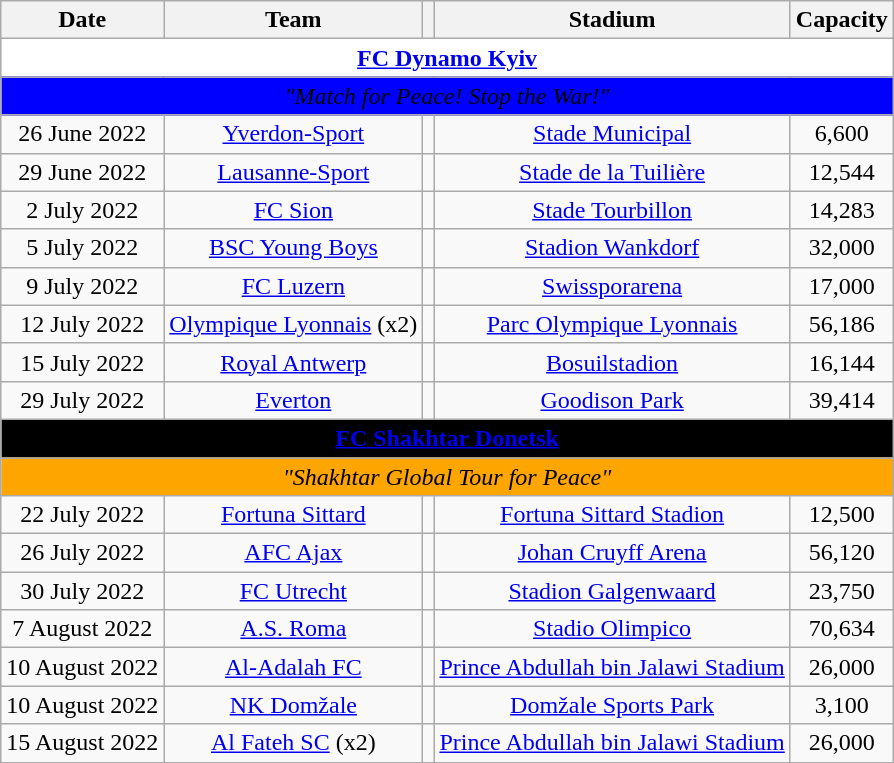<table class="wikitable" style="text-align: center">
<tr>
<th>Date</th>
<th>Team</th>
<th></th>
<th>Stadium</th>
<th>Capacity</th>
</tr>
<tr>
<td colspan=5 bgcolor=white> <strong><a href='#'><span>FC Dynamo Kyiv</span></a></strong></td>
</tr>
<tr>
<td colspan=5 bgcolor=blue><span><em>"Match for Peace! Stop the War!"</em></span></td>
</tr>
<tr>
<td>26 June 2022</td>
<td><a href='#'>Yverdon-Sport</a></td>
<td></td>
<td><a href='#'>Stade Municipal</a></td>
<td>6,600</td>
</tr>
<tr>
<td>29 June 2022</td>
<td><a href='#'>Lausanne-Sport</a></td>
<td></td>
<td><a href='#'>Stade de la Tuilière</a></td>
<td>12,544</td>
</tr>
<tr>
<td>2 July 2022</td>
<td><a href='#'>FC Sion</a></td>
<td></td>
<td><a href='#'>Stade Tourbillon</a> </td>
<td>14,283</td>
</tr>
<tr>
<td>5 July 2022</td>
<td><a href='#'>BSC Young Boys</a></td>
<td></td>
<td><a href='#'>Stadion Wankdorf</a> </td>
<td>32,000</td>
</tr>
<tr>
<td>9 July 2022</td>
<td><a href='#'>FC Luzern</a></td>
<td></td>
<td><a href='#'>Swissporarena</a></td>
<td>17,000</td>
</tr>
<tr>
<td>12 July 2022</td>
<td><a href='#'>Olympique Lyonnais</a> (x2)</td>
<td></td>
<td><a href='#'>Parc Olympique Lyonnais</a> </td>
<td>56,186</td>
</tr>
<tr>
<td>15 July 2022</td>
<td><a href='#'>Royal Antwerp</a></td>
<td></td>
<td><a href='#'>Bosuilstadion</a></td>
<td>16,144</td>
</tr>
<tr>
<td>29 July 2022</td>
<td><a href='#'>Everton</a></td>
<td></td>
<td><a href='#'>Goodison Park</a></td>
<td>39,414</td>
</tr>
<tr>
<td colspan=5 bgcolor=black> <strong><a href='#'><span>FC Shakhtar Donetsk</span></a></strong></td>
</tr>
<tr>
<td colspan=5 bgcolor=orange><span><em>"Shakhtar Global Tour for Peace"</em></span></td>
</tr>
<tr>
<td>22 July 2022</td>
<td><a href='#'>Fortuna Sittard</a></td>
<td></td>
<td><a href='#'>Fortuna Sittard Stadion</a></td>
<td>12,500</td>
</tr>
<tr>
<td>26 July 2022</td>
<td><a href='#'>AFC Ajax</a></td>
<td></td>
<td><a href='#'>Johan Cruyff Arena</a></td>
<td>56,120</td>
</tr>
<tr>
<td>30 July 2022</td>
<td><a href='#'>FC Utrecht</a></td>
<td></td>
<td><a href='#'>Stadion Galgenwaard</a></td>
<td>23,750</td>
</tr>
<tr>
<td>7 August 2022</td>
<td><a href='#'>A.S. Roma</a></td>
<td></td>
<td><a href='#'>Stadio Olimpico</a></td>
<td>70,634</td>
</tr>
<tr>
<td>10 August 2022</td>
<td><a href='#'>Al-Adalah FC</a></td>
<td></td>
<td><a href='#'>Prince Abdullah bin Jalawi Stadium</a> </td>
<td>26,000</td>
</tr>
<tr>
<td>10 August 2022</td>
<td><a href='#'>NK Domžale</a></td>
<td></td>
<td><a href='#'>Domžale Sports Park</a></td>
<td>3,100</td>
</tr>
<tr>
<td>15 August 2022</td>
<td><a href='#'>Al Fateh SC</a> (x2)</td>
<td></td>
<td><a href='#'>Prince Abdullah bin Jalawi Stadium</a> </td>
<td>26,000</td>
</tr>
</table>
